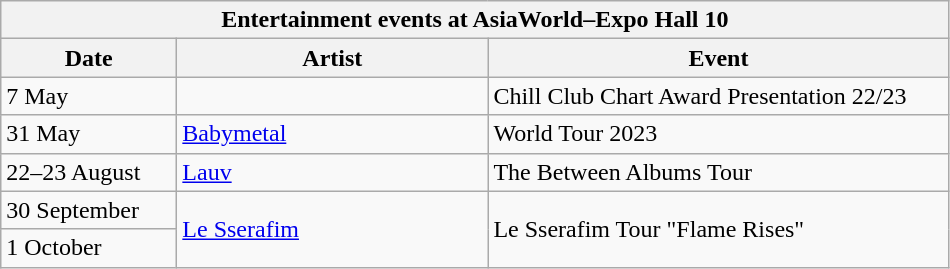<table class="wikitable">
<tr>
<th colspan="3">Entertainment events at AsiaWorld–Expo Hall 10</th>
</tr>
<tr>
<th width=110>Date</th>
<th width=200>Artist</th>
<th width=300>Event</th>
</tr>
<tr>
<td>7 May</td>
<td></td>
<td>Chill Club Chart Award Presentation 22/23</td>
</tr>
<tr>
<td>31 May</td>
<td><a href='#'>Babymetal</a></td>
<td>World Tour 2023</td>
</tr>
<tr>
<td>22–23 August</td>
<td><a href='#'>Lauv</a></td>
<td>The Between Albums Tour</td>
</tr>
<tr>
<td>30 September</td>
<td rowspan="2"><a href='#'>Le Sserafim</a></td>
<td rowspan="2">Le Sserafim Tour "Flame Rises"</td>
</tr>
<tr>
<td>1 October</td>
</tr>
</table>
